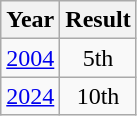<table class="wikitable" style="text-align: center">
<tr>
<th>Year</th>
<th>Result</th>
</tr>
<tr>
<td><a href='#'>2004</a></td>
<td>5th</td>
</tr>
<tr>
<td><a href='#'>2024</a></td>
<td>10th</td>
</tr>
</table>
